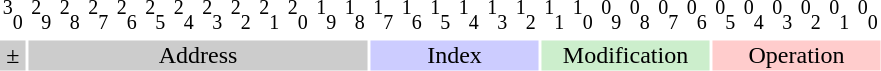<table style="text-align:center;margin-left:0.5in">
<tr>
<td style="width:15px;"><sup>3</sup><sub>0</sub></td>
<td style="width:15px;"><sup>2</sup><sub>9</sub></td>
<td style="width:15px;"><sup>2</sup><sub>8</sub></td>
<td style="width:15px;"><sup>2</sup><sub>7</sub></td>
<td style="width:15px;"><sup>2</sup><sub>6</sub></td>
<td style="width:15px;"><sup>2</sup><sub>5</sub></td>
<td style="width:15px;"><sup>2</sup><sub>4</sub></td>
<td style="width:15px;"><sup>2</sup><sub>3</sub></td>
<td style="width:15px;"><sup>2</sup><sub>2</sub></td>
<td style="width:15px;"><sup>2</sup><sub>1</sub></td>
<td style="width:15px;"><sup>2</sup><sub>0</sub></td>
<td style="width:15px;"><sup>1</sup><sub>9</sub></td>
<td style="width:15px;"><sup>1</sup><sub>8</sub></td>
<td style="width:15px;"><sup>1</sup><sub>7</sub></td>
<td style="width:15px;"><sup>1</sup><sub>6</sub></td>
<td style="width:15px;"><sup>1</sup><sub>5</sub></td>
<td style="width:15px;"><sup>1</sup><sub>4</sub></td>
<td style="width:15px;"><sup>1</sup><sub>3</sub></td>
<td style="width:15px;"><sup>1</sup><sub>2</sub></td>
<td style="width:15px;"><sup>1</sup><sub>1</sub></td>
<td style="width:15px;"><sup>1</sup><sub>0</sub></td>
<td style="width:15px;"><sup>0</sup><sub>9</sub></td>
<td style="width:15px;"><sup>0</sup><sub>8</sub></td>
<td style="width:15px;"><sup>0</sup><sub>7</sub></td>
<td style="width:15px;"><sup>0</sup><sub>6</sub></td>
<td style="width:15px;"><sup>0</sup><sub>5</sub></td>
<td style="width:15px;"><sup>0</sup><sub>4</sub></td>
<td style="width:15px;"><sup>0</sup><sub>3</sub></td>
<td style="width:15px;"><sup>0</sup><sub>2</sub></td>
<td style="width:15px;"><sup>0</sup><sub>1</sub></td>
<td style="width:15px;"><sup>0</sup><sub>0</sub></td>
</tr>
<tr>
<td colspan="1"  style="background-color:#CCC">±</td>
<td colspan="12" style="background-color:#CCC">Address</td>
<td colspan="6"  style="background-color:#CCF">Index</td>
<td colspan="6"  style="background-color:#CEC">Modification</td>
<td colspan="6"  style="background-color:#FCC">Operation</td>
</tr>
</table>
